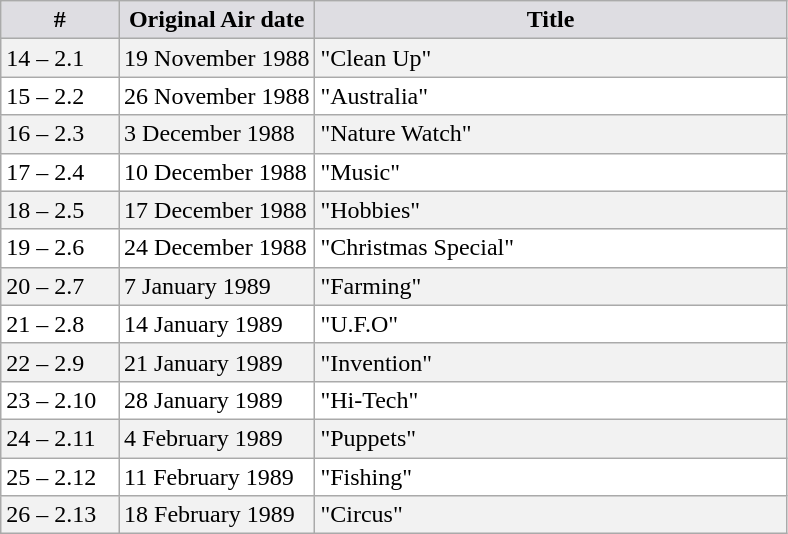<table class="wikitable">
<tr>
<th style="background:#dedde2; width:15%;">#</th>
<th style="background:#dedde2; width:25%;">Original Air date</th>
<th style="background:#dedde2;">Title</th>
</tr>
<tr style="background:#f2f2f2;"|>
<td>14 – 2.1</td>
<td>19 November 1988</td>
<td>"Clean Up"</td>
</tr>
<tr style="background:#fff;"|>
<td>15 – 2.2</td>
<td>26 November 1988</td>
<td>"Australia"</td>
</tr>
<tr style="background:#f2f2f2;"|>
<td>16 – 2.3</td>
<td>3 December 1988</td>
<td>"Nature Watch"</td>
</tr>
<tr style="background:#fff;"|>
<td>17 – 2.4</td>
<td>10 December 1988</td>
<td>"Music"</td>
</tr>
<tr style="background:#f2f2f2;"|>
<td>18 – 2.5</td>
<td>17 December 1988</td>
<td>"Hobbies"</td>
</tr>
<tr style="background:#fff;"|>
<td>19 – 2.6</td>
<td>24 December 1988</td>
<td>"Christmas Special"</td>
</tr>
<tr style="background:#f2f2f2;"|>
<td>20 – 2.7</td>
<td>7 January 1989</td>
<td>"Farming"</td>
</tr>
<tr style="background:#fff;"|>
<td>21 – 2.8</td>
<td>14 January 1989</td>
<td>"U.F.O"</td>
</tr>
<tr style="background:#f2f2f2;"|>
<td>22 – 2.9</td>
<td>21 January 1989</td>
<td>"Invention"</td>
</tr>
<tr style="background:#fff;"|>
<td>23 – 2.10</td>
<td>28 January 1989</td>
<td>"Hi-Tech"</td>
</tr>
<tr style="background:#f2f2f2;"|>
<td>24 – 2.11</td>
<td>4 February 1989</td>
<td>"Puppets"</td>
</tr>
<tr style="background:#fff;"|>
<td>25 – 2.12</td>
<td>11 February 1989</td>
<td>"Fishing"</td>
</tr>
<tr style="background:#f2f2f2;"|>
<td>26 – 2.13</td>
<td>18 February 1989</td>
<td>"Circus"</td>
</tr>
</table>
